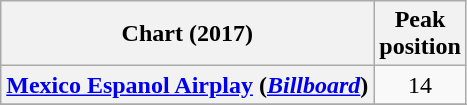<table class="wikitable sortable plainrowheaders" style="text-align:center">
<tr>
<th scope="col">Chart (2017)</th>
<th scope="col">Peak<br> position</th>
</tr>
<tr>
<th scope="row"><a href='#'>Mexico Espanol Airplay</a> (<em><a href='#'>Billboard</a></em>)</th>
<td>14</td>
</tr>
<tr>
</tr>
<tr>
</tr>
<tr>
</tr>
<tr>
</tr>
<tr>
</tr>
</table>
